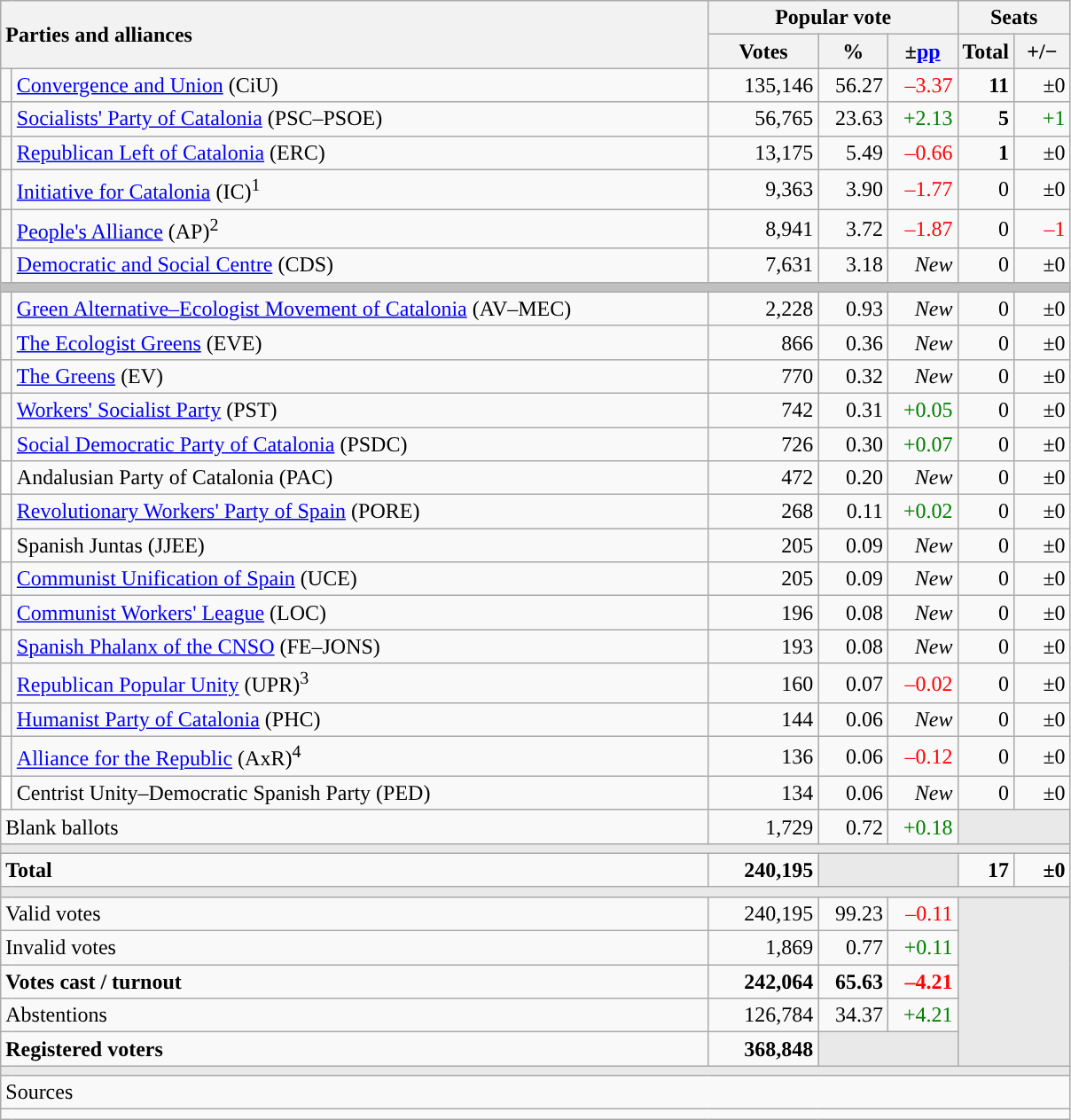<table class="wikitable" style="text-align:right;">
<tr>
<th style="text-align:left;" rowspan="2" colspan="2" width="525">Parties and alliances</th>
<th colspan="3">Popular vote</th>
<th colspan="2">Seats</th>
</tr>
<tr>
<th width="75">Votes</th>
<th width="45">%</th>
<th width="45">±<a href='#'>pp</a></th>
<th width="35">Total</th>
<th width="35">+/−</th>
</tr>
<tr>
<td width="1" style="color:inherit;background:"></td>
<td align="left"><a href='#'>Convergence and Union</a> (CiU)</td>
<td>135,146</td>
<td>56.27</td>
<td style="color:red;">–3.37</td>
<td><strong>11</strong></td>
<td>±0</td>
</tr>
<tr>
<td style="color:inherit;background:"></td>
<td align="left"><a href='#'>Socialists' Party of Catalonia</a> (PSC–PSOE)</td>
<td>56,765</td>
<td>23.63</td>
<td style="color:green;">+2.13</td>
<td><strong>5</strong></td>
<td style="color:green;">+1</td>
</tr>
<tr>
<td style="color:inherit;background:"></td>
<td align="left"><a href='#'>Republican Left of Catalonia</a> (ERC)</td>
<td>13,175</td>
<td>5.49</td>
<td style="color:red;">–0.66</td>
<td><strong>1</strong></td>
<td>±0</td>
</tr>
<tr>
<td style="color:inherit;background:"></td>
<td align="left"><a href='#'>Initiative for Catalonia</a> (IC)<sup>1</sup></td>
<td>9,363</td>
<td>3.90</td>
<td style="color:red;">–1.77</td>
<td>0</td>
<td>±0</td>
</tr>
<tr>
<td style="color:inherit;background:"></td>
<td align="left"><a href='#'>People's Alliance</a> (AP)<sup>2</sup></td>
<td>8,941</td>
<td>3.72</td>
<td style="color:red;">–1.87</td>
<td>0</td>
<td style="color:red;">–1</td>
</tr>
<tr>
<td style="color:inherit;background:"></td>
<td align="left"><a href='#'>Democratic and Social Centre</a> (CDS)</td>
<td>7,631</td>
<td>3.18</td>
<td><em>New</em></td>
<td>0</td>
<td>±0</td>
</tr>
<tr>
<td colspan="7" bgcolor="#C0C0C0"></td>
</tr>
<tr>
<td style="color:inherit;background:"></td>
<td align="left"><a href='#'>Green Alternative–Ecologist Movement of Catalonia</a> (AV–MEC)</td>
<td>2,228</td>
<td>0.93</td>
<td><em>New</em></td>
<td>0</td>
<td>±0</td>
</tr>
<tr>
<td style="color:inherit;background:"></td>
<td align="left"><a href='#'>The Ecologist Greens</a> (EVE)</td>
<td>866</td>
<td>0.36</td>
<td><em>New</em></td>
<td>0</td>
<td>±0</td>
</tr>
<tr>
<td style="color:inherit;background:"></td>
<td align="left"><a href='#'>The Greens</a> (EV)</td>
<td>770</td>
<td>0.32</td>
<td><em>New</em></td>
<td>0</td>
<td>±0</td>
</tr>
<tr>
<td style="color:inherit;background:"></td>
<td align="left"><a href='#'>Workers' Socialist Party</a> (PST)</td>
<td>742</td>
<td>0.31</td>
<td style="color:green;">+0.05</td>
<td>0</td>
<td>±0</td>
</tr>
<tr>
<td style="color:inherit;background:"></td>
<td align="left"><a href='#'>Social Democratic Party of Catalonia</a> (PSDC)</td>
<td>726</td>
<td>0.30</td>
<td style="color:green;">+0.07</td>
<td>0</td>
<td>±0</td>
</tr>
<tr>
<td bgcolor="white"></td>
<td align="left">Andalusian Party of Catalonia (PAC)</td>
<td>472</td>
<td>0.20</td>
<td><em>New</em></td>
<td>0</td>
<td>±0</td>
</tr>
<tr>
<td style="color:inherit;background:"></td>
<td align="left"><a href='#'>Revolutionary Workers' Party of Spain</a> (PORE)</td>
<td>268</td>
<td>0.11</td>
<td style="color:green;">+0.02</td>
<td>0</td>
<td>±0</td>
</tr>
<tr>
<td bgcolor="white"></td>
<td align="left">Spanish Juntas (JJEE)</td>
<td>205</td>
<td>0.09</td>
<td><em>New</em></td>
<td>0</td>
<td>±0</td>
</tr>
<tr>
<td style="color:inherit;background:"></td>
<td align="left"><a href='#'>Communist Unification of Spain</a> (UCE)</td>
<td>205</td>
<td>0.09</td>
<td><em>New</em></td>
<td>0</td>
<td>±0</td>
</tr>
<tr>
<td style="color:inherit;background:"></td>
<td align="left"><a href='#'>Communist Workers' League</a> (LOC)</td>
<td>196</td>
<td>0.08</td>
<td><em>New</em></td>
<td>0</td>
<td>±0</td>
</tr>
<tr>
<td style="color:inherit;background:"></td>
<td align="left"><a href='#'>Spanish Phalanx of the CNSO</a> (FE–JONS)</td>
<td>193</td>
<td>0.08</td>
<td><em>New</em></td>
<td>0</td>
<td>±0</td>
</tr>
<tr>
<td style="color:inherit;background:"></td>
<td align="left"><a href='#'>Republican Popular Unity</a> (UPR)<sup>3</sup></td>
<td>160</td>
<td>0.07</td>
<td style="color:red;">–0.02</td>
<td>0</td>
<td>±0</td>
</tr>
<tr>
<td style="color:inherit;background:"></td>
<td align="left"><a href='#'>Humanist Party of Catalonia</a> (PHC)</td>
<td>144</td>
<td>0.06</td>
<td><em>New</em></td>
<td>0</td>
<td>±0</td>
</tr>
<tr>
<td style="color:inherit;background:"></td>
<td align="left"><a href='#'>Alliance for the Republic</a> (AxR)<sup>4</sup></td>
<td>136</td>
<td>0.06</td>
<td style="color:red;">–0.12</td>
<td>0</td>
<td>±0</td>
</tr>
<tr>
<td bgcolor="white"></td>
<td align="left">Centrist Unity–Democratic Spanish Party (PED)</td>
<td>134</td>
<td>0.06</td>
<td><em>New</em></td>
<td>0</td>
<td>±0</td>
</tr>
<tr>
<td align="left" colspan="2">Blank ballots</td>
<td>1,729</td>
<td>0.72</td>
<td style="color:green;">+0.18</td>
<td bgcolor="#E9E9E9" colspan="2"></td>
</tr>
<tr>
<td colspan="7" bgcolor="#E9E9E9"></td>
</tr>
<tr style="font-weight:bold;">
<td align="left" colspan="2">Total</td>
<td>240,195</td>
<td bgcolor="#E9E9E9" colspan="2"></td>
<td>17</td>
<td>±0</td>
</tr>
<tr>
<td colspan="7" bgcolor="#E9E9E9"></td>
</tr>
<tr>
<td align="left" colspan="2">Valid votes</td>
<td>240,195</td>
<td>99.23</td>
<td style="color:red;">–0.11</td>
<td bgcolor="#E9E9E9" colspan="2" rowspan="5"></td>
</tr>
<tr>
<td align="left" colspan="2">Invalid votes</td>
<td>1,869</td>
<td>0.77</td>
<td style="color:green;">+0.11</td>
</tr>
<tr style="font-weight:bold;">
<td align="left" colspan="2">Votes cast / turnout</td>
<td>242,064</td>
<td>65.63</td>
<td style="color:red;">–4.21</td>
</tr>
<tr>
<td align="left" colspan="2">Abstentions</td>
<td>126,784</td>
<td>34.37</td>
<td style="color:green;">+4.21</td>
</tr>
<tr style="font-weight:bold;">
<td align="left" colspan="2">Registered voters</td>
<td>368,848</td>
<td bgcolor="#E9E9E9" colspan="2"></td>
</tr>
<tr>
<td colspan="7" bgcolor="#E9E9E9"></td>
</tr>
<tr>
<td align="left" colspan="7">Sources</td>
</tr>
<tr>
<td colspan="7" style="text-align:left; max-width:790px;"></td>
</tr>
</table>
